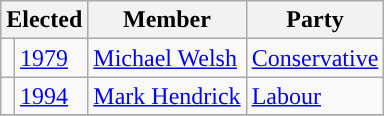<table class="wikitable">
<tr>
<th colspan="2">Elected</th>
<th>Member</th>
<th>Party</th>
</tr>
<tr>
<td style="background-color: "></td>
<td><a href='#'>1979</a></td>
<td><a href='#'>Michael Welsh</a></td>
<td><a href='#'>Conservative</a></td>
</tr>
<tr>
<td style="background-color: "></td>
<td><a href='#'>1994</a></td>
<td><a href='#'>Mark Hendrick</a></td>
<td><a href='#'>Labour</a></td>
</tr>
<tr>
</tr>
</table>
